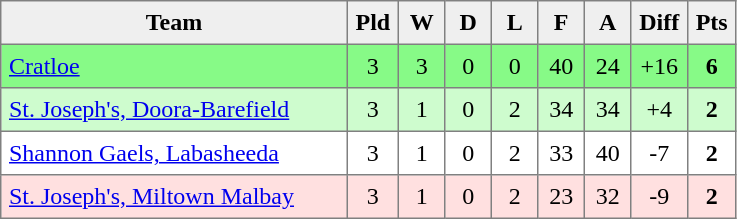<table style=border-collapse:collapse border=1 cellspacing=0 cellpadding=5>
<tr align=center bgcolor=#efefef>
<th width=220>Team</th>
<th width=20>Pld</th>
<th width=20>W</th>
<th width=20>D</th>
<th width=20>L</th>
<th width=20>F</th>
<th width=20>A</th>
<th width=20>Diff</th>
<th width=20>Pts</th>
</tr>
<tr align=center style="background:#87FA87;">
<td style="text-align:left;"> <a href='#'>Cratloe</a></td>
<td>3</td>
<td>3</td>
<td>0</td>
<td>0</td>
<td>40</td>
<td>24</td>
<td>+16</td>
<td><strong>6</strong></td>
</tr>
<tr align=center style="background:#CEFCCE;">
<td style="text-align:left;"> <a href='#'>St. Joseph's, Doora-Barefield</a></td>
<td>3</td>
<td>1</td>
<td>0</td>
<td>2</td>
<td>34</td>
<td>34</td>
<td>+4</td>
<td><strong>2</strong></td>
</tr>
<tr align=center style="background:#FFFFFF;">
<td style="text-align:left;"> <a href='#'>Shannon Gaels, Labasheeda</a></td>
<td>3</td>
<td>1</td>
<td>0</td>
<td>2</td>
<td>33</td>
<td>40</td>
<td>-7</td>
<td><strong>2</strong></td>
</tr>
<tr align=center style="background:#FFE0E0;">
<td style="text-align:left;"> <a href='#'>St. Joseph's, Miltown Malbay</a></td>
<td>3</td>
<td>1</td>
<td>0</td>
<td>2</td>
<td>23</td>
<td>32</td>
<td>-9</td>
<td><strong>2</strong></td>
</tr>
</table>
